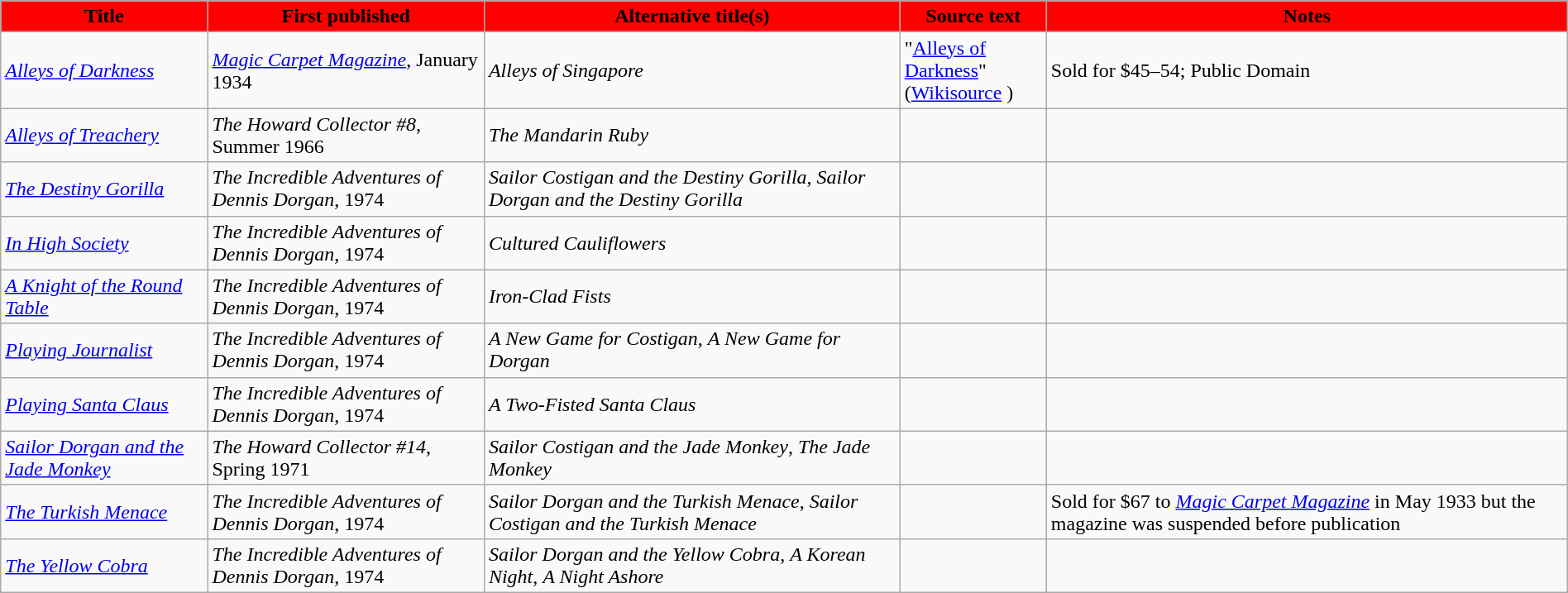<table class="wikitable" width="100%">
<tr>
<th style="background:red;">Title</th>
<th style="background:red;">First published</th>
<th style="background:red;">Alternative title(s)</th>
<th style="background:red;">Source text</th>
<th style="background:red;">Notes</th>
</tr>
<tr>
<td><em><a href='#'>Alleys of Darkness</a></em></td>
<td><em><a href='#'>Magic Carpet Magazine</a></em>, January 1934</td>
<td><em>Alleys of Singapore</em></td>
<td>"<a href='#'>Alleys of Darkness</a>" <br>(<a href='#'>Wikisource</a> )</td>
<td>Sold for $45–54; Public Domain</td>
</tr>
<tr>
<td><em><a href='#'>Alleys of Treachery</a></em></td>
<td><em>The Howard Collector #8</em>, Summer 1966</td>
<td><em>The Mandarin Ruby</em></td>
<td></td>
<td></td>
</tr>
<tr>
<td><em><a href='#'>The Destiny Gorilla</a></em></td>
<td><em>The Incredible Adventures of Dennis Dorgan</em>, 1974</td>
<td><em>Sailor Costigan and the Destiny Gorilla</em>, <em>Sailor Dorgan and the Destiny Gorilla</em></td>
<td></td>
<td></td>
</tr>
<tr>
<td><em><a href='#'>In High Society</a></em></td>
<td><em>The Incredible Adventures of Dennis Dorgan</em>, 1974</td>
<td><em>Cultured Cauliflowers</em></td>
<td></td>
<td></td>
</tr>
<tr>
<td><em><a href='#'>A Knight of the Round Table</a></em></td>
<td><em>The Incredible Adventures of Dennis Dorgan</em>, 1974</td>
<td><em>Iron-Clad Fists</em></td>
<td></td>
<td></td>
</tr>
<tr>
<td><em><a href='#'>Playing Journalist</a></em></td>
<td><em>The Incredible Adventures of Dennis Dorgan</em>, 1974</td>
<td><em>A New Game for Costigan</em>, <em>A New Game for Dorgan</em></td>
<td></td>
<td></td>
</tr>
<tr>
<td><em><a href='#'>Playing Santa Claus</a></em></td>
<td><em>The Incredible Adventures of Dennis Dorgan</em>, 1974</td>
<td><em>A Two-Fisted Santa Claus</em></td>
<td></td>
<td></td>
</tr>
<tr>
<td><em><a href='#'>Sailor Dorgan and the Jade Monkey</a></em></td>
<td><em>The Howard Collector #14</em>, Spring 1971</td>
<td><em>Sailor Costigan and the Jade Monkey</em>, <em>The Jade Monkey</em></td>
<td></td>
<td></td>
</tr>
<tr>
<td><em><a href='#'>The Turkish Menace</a></em></td>
<td><em>The Incredible Adventures of Dennis Dorgan</em>, 1974</td>
<td><em>Sailor Dorgan and the Turkish Menace</em>, <em>Sailor Costigan and the Turkish Menace</em></td>
<td></td>
<td>Sold for $67 to <em><a href='#'>Magic Carpet Magazine</a></em> in May 1933 but the magazine was suspended before publication</td>
</tr>
<tr>
<td><em><a href='#'>The Yellow Cobra</a></em></td>
<td><em>The Incredible Adventures of Dennis Dorgan</em>, 1974</td>
<td><em>Sailor Dorgan and the Yellow Cobra</em>, <em>A Korean Night</em>, <em>A Night Ashore</em></td>
<td></td>
<td></td>
</tr>
</table>
